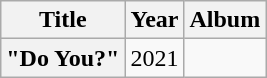<table class="wikitable plainrowheaders" style="text-align:center;">
<tr>
<th scope="col" rowspan="1">Title</th>
<th scope="col" rowspan="1">Year</th>
<th scope="col" rowspan="1">Album</th>
</tr>
<tr>
<th scope="row">"Do You?"<br></th>
<td>2021</td>
<td></td>
</tr>
</table>
